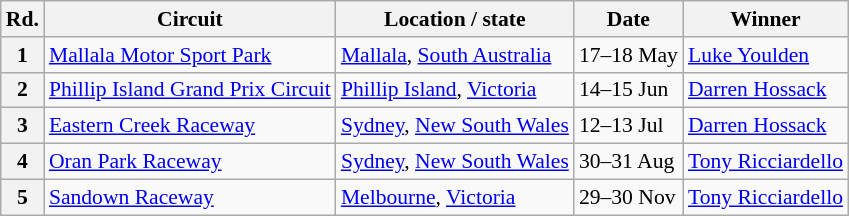<table class="wikitable" style="font-size: 90%">
<tr>
<th>Rd.</th>
<th>Circuit</th>
<th>Location / state</th>
<th>Date</th>
<th>Winner</th>
</tr>
<tr>
<th>1</th>
<td><a href='#'>Mallala Motor Sport Park</a></td>
<td><a href='#'>Mallala</a>, <a href='#'>South Australia</a></td>
<td>17–18 May</td>
<td><a href='#'>Luke Youlden</a></td>
</tr>
<tr>
<th>2</th>
<td><a href='#'>Phillip Island Grand Prix Circuit</a></td>
<td><a href='#'>Phillip Island</a>, <a href='#'>Victoria</a></td>
<td>14–15 Jun</td>
<td><a href='#'>Darren Hossack</a></td>
</tr>
<tr>
<th>3</th>
<td><a href='#'>Eastern Creek Raceway</a></td>
<td><a href='#'>Sydney</a>, <a href='#'>New South Wales</a></td>
<td>12–13 Jul</td>
<td><a href='#'>Darren Hossack</a></td>
</tr>
<tr>
<th>4</th>
<td><a href='#'>Oran Park Raceway</a></td>
<td><a href='#'>Sydney</a>, <a href='#'>New South Wales</a></td>
<td>30–31 Aug</td>
<td><a href='#'>Tony Ricciardello</a></td>
</tr>
<tr>
<th>5</th>
<td><a href='#'>Sandown Raceway</a></td>
<td><a href='#'>Melbourne</a>, <a href='#'>Victoria</a></td>
<td>29–30 Nov</td>
<td><a href='#'>Tony Ricciardello</a></td>
</tr>
</table>
